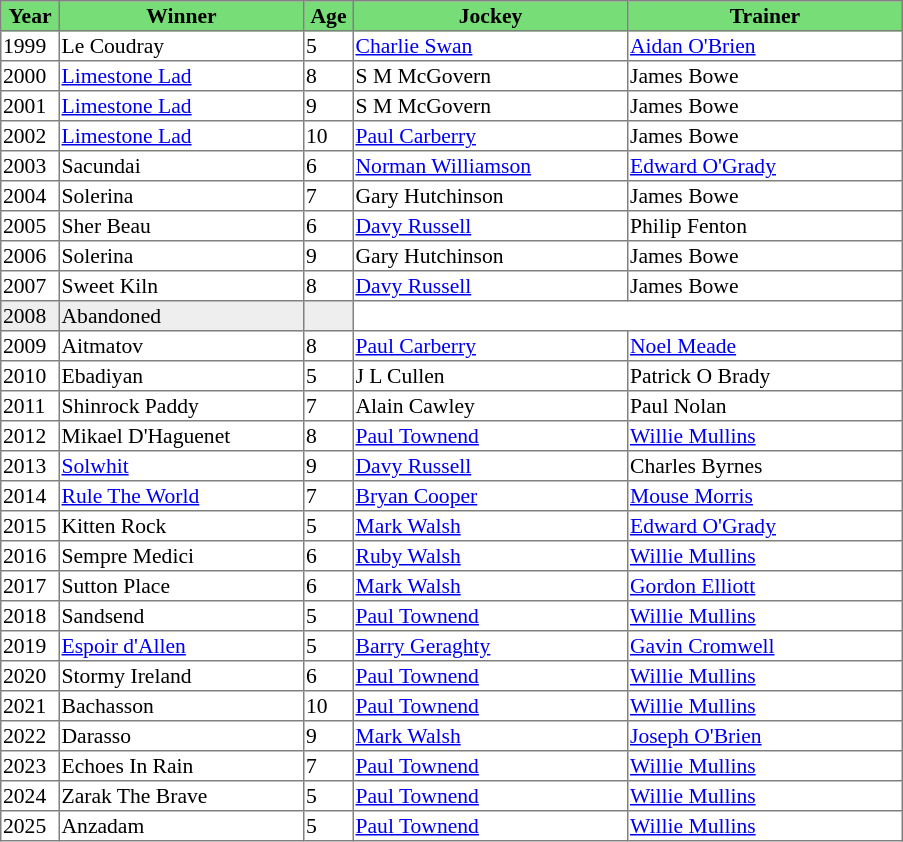<table class = "sortable" | border="1" style="border-collapse: collapse; font-size:90%">
<tr bgcolor="#77dd77" align="center">
<th style="width:36px"><strong>Year</strong></th>
<th style="width:160px"><strong>Winner</strong></th>
<th style="width:30px"><strong>Age</strong></th>
<th style="width:180px"><strong>Jockey</strong></th>
<th style="width:180px"><strong>Trainer</strong></th>
</tr>
<tr>
<td>1999</td>
<td>Le Coudray</td>
<td>5</td>
<td><a href='#'>Charlie Swan</a></td>
<td><a href='#'>Aidan O'Brien</a></td>
</tr>
<tr>
<td>2000</td>
<td><a href='#'>Limestone Lad</a></td>
<td>8</td>
<td>S M McGovern</td>
<td>James Bowe</td>
</tr>
<tr>
<td>2001</td>
<td><a href='#'>Limestone Lad</a></td>
<td>9</td>
<td>S M McGovern</td>
<td>James Bowe</td>
</tr>
<tr>
<td>2002</td>
<td><a href='#'>Limestone Lad</a></td>
<td>10</td>
<td><a href='#'>Paul Carberry</a></td>
<td>James Bowe</td>
</tr>
<tr>
<td>2003</td>
<td>Sacundai</td>
<td>6</td>
<td><a href='#'>Norman Williamson</a></td>
<td><a href='#'>Edward O'Grady</a></td>
</tr>
<tr>
<td>2004</td>
<td>Solerina</td>
<td>7</td>
<td>Gary Hutchinson</td>
<td>James Bowe</td>
</tr>
<tr>
<td>2005</td>
<td>Sher Beau</td>
<td>6</td>
<td><a href='#'>Davy Russell</a></td>
<td>Philip Fenton</td>
</tr>
<tr>
<td>2006</td>
<td>Solerina</td>
<td>9</td>
<td>Gary Hutchinson</td>
<td>James Bowe</td>
</tr>
<tr>
<td>2007</td>
<td>Sweet Kiln</td>
<td>8</td>
<td><a href='#'>Davy Russell</a></td>
<td>James Bowe</td>
</tr>
<tr bgcolor="#eeeeee">
<td>2008<br><td> Abandoned </td></td>
<td></td>
</tr>
<tr>
<td>2009</td>
<td>Aitmatov</td>
<td>8</td>
<td><a href='#'>Paul Carberry</a></td>
<td><a href='#'>Noel Meade</a></td>
</tr>
<tr>
<td>2010</td>
<td>Ebadiyan</td>
<td>5</td>
<td>J L Cullen</td>
<td>Patrick O Brady</td>
</tr>
<tr>
<td>2011</td>
<td>Shinrock Paddy</td>
<td>7</td>
<td>Alain Cawley</td>
<td>Paul Nolan</td>
</tr>
<tr>
<td>2012</td>
<td>Mikael D'Haguenet</td>
<td>8</td>
<td><a href='#'>Paul Townend</a></td>
<td><a href='#'>Willie Mullins</a></td>
</tr>
<tr>
<td>2013</td>
<td><a href='#'>Solwhit</a></td>
<td>9</td>
<td><a href='#'>Davy Russell</a></td>
<td>Charles Byrnes</td>
</tr>
<tr>
<td>2014</td>
<td><a href='#'>Rule The World</a></td>
<td>7</td>
<td><a href='#'>Bryan Cooper</a></td>
<td><a href='#'>Mouse Morris</a></td>
</tr>
<tr>
<td>2015</td>
<td>Kitten Rock</td>
<td>5</td>
<td><a href='#'>Mark Walsh</a></td>
<td><a href='#'>Edward O'Grady</a></td>
</tr>
<tr>
<td>2016</td>
<td>Sempre Medici</td>
<td>6</td>
<td><a href='#'>Ruby Walsh</a></td>
<td><a href='#'>Willie Mullins</a></td>
</tr>
<tr>
<td>2017</td>
<td>Sutton Place</td>
<td>6</td>
<td><a href='#'>Mark Walsh</a></td>
<td><a href='#'>Gordon Elliott</a></td>
</tr>
<tr>
<td>2018</td>
<td>Sandsend</td>
<td>5</td>
<td><a href='#'>Paul Townend</a></td>
<td><a href='#'>Willie Mullins</a></td>
</tr>
<tr>
<td>2019</td>
<td><a href='#'>Espoir d'Allen</a></td>
<td>5</td>
<td><a href='#'>Barry Geraghty</a></td>
<td><a href='#'>Gavin Cromwell</a></td>
</tr>
<tr>
<td>2020</td>
<td>Stormy Ireland</td>
<td>6</td>
<td><a href='#'>Paul Townend</a></td>
<td><a href='#'>Willie Mullins</a></td>
</tr>
<tr>
<td>2021</td>
<td>Bachasson</td>
<td>10</td>
<td><a href='#'>Paul Townend</a></td>
<td><a href='#'>Willie Mullins</a></td>
</tr>
<tr>
<td>2022</td>
<td>Darasso</td>
<td>9</td>
<td><a href='#'>Mark Walsh</a></td>
<td><a href='#'>Joseph O'Brien</a></td>
</tr>
<tr>
<td>2023</td>
<td>Echoes In Rain</td>
<td>7</td>
<td><a href='#'>Paul Townend</a></td>
<td><a href='#'>Willie Mullins</a></td>
</tr>
<tr>
<td>2024</td>
<td>Zarak The Brave</td>
<td>5</td>
<td><a href='#'>Paul Townend</a></td>
<td><a href='#'>Willie Mullins</a></td>
</tr>
<tr>
<td>2025</td>
<td>Anzadam</td>
<td>5</td>
<td><a href='#'>Paul Townend</a></td>
<td><a href='#'>Willie Mullins</a></td>
</tr>
</table>
